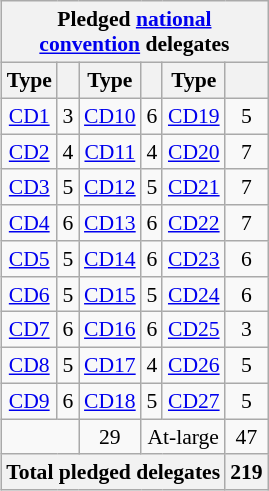<table class="wikitable sortable" style="font-size:90%;text-align:center;float:right;padding:5px;">
<tr>
<th colspan="6">Pledged <a href='#'>national<br>convention</a> delegates</th>
</tr>
<tr>
<th>Type</th>
<th></th>
<th>Type</th>
<th></th>
<th>Type</th>
<th></th>
</tr>
<tr>
<td><a href='#'>CD1</a></td>
<td>3</td>
<td><a href='#'>CD10</a></td>
<td>6</td>
<td><a href='#'>CD19</a></td>
<td>5</td>
</tr>
<tr>
<td><a href='#'>CD2</a></td>
<td>4</td>
<td><a href='#'>CD11</a></td>
<td>4</td>
<td><a href='#'>CD20</a></td>
<td>7</td>
</tr>
<tr>
<td><a href='#'>CD3</a></td>
<td>5</td>
<td><a href='#'>CD12</a></td>
<td>5</td>
<td><a href='#'>CD21</a></td>
<td>7</td>
</tr>
<tr>
<td><a href='#'>CD4</a></td>
<td>6</td>
<td><a href='#'>CD13</a></td>
<td>6</td>
<td><a href='#'>CD22</a></td>
<td>7</td>
</tr>
<tr>
<td><a href='#'>CD5</a></td>
<td>5</td>
<td><a href='#'>CD14</a></td>
<td>6</td>
<td><a href='#'>CD23</a></td>
<td>6</td>
</tr>
<tr>
<td><a href='#'>CD6</a></td>
<td>5</td>
<td><a href='#'>CD15</a></td>
<td>5</td>
<td><a href='#'>CD24</a></td>
<td>6</td>
</tr>
<tr>
<td><a href='#'>CD7</a></td>
<td>6</td>
<td><a href='#'>CD16</a></td>
<td>6</td>
<td><a href='#'>CD25</a></td>
<td>3</td>
</tr>
<tr>
<td><a href='#'>CD8</a></td>
<td>5</td>
<td><a href='#'>CD17</a></td>
<td>4</td>
<td><a href='#'>CD26</a></td>
<td>5</td>
</tr>
<tr>
<td><a href='#'>CD9</a></td>
<td>6</td>
<td><a href='#'>CD18</a></td>
<td>5</td>
<td><a href='#'>CD27</a></td>
<td>5</td>
</tr>
<tr>
<td colspan=2></td>
<td>29</td>
<td colspan=2>At-large</td>
<td>47</td>
</tr>
<tr>
<th colspan=5>Total pledged delegates</th>
<th>219</th>
</tr>
</table>
